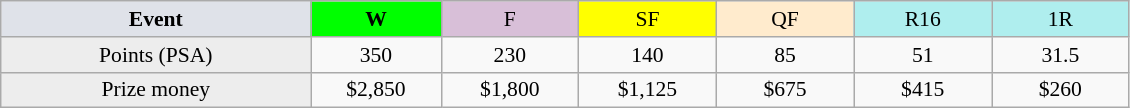<table class=wikitable style=font-size:90%;text-align:center>
<tr>
<td width=200 colspan=1 bgcolor=#dfe2e9><strong>Event</strong></td>
<td width=80 bgcolor=lime><strong>W</strong></td>
<td width=85 bgcolor=#D8BFD8>F</td>
<td width=85 bgcolor=#FFFF00>SF</td>
<td width=85 bgcolor=#ffebcd>QF</td>
<td width=85 bgcolor=#afeeee>R16</td>
<td width=85 bgcolor=#afeeee>1R</td>
</tr>
<tr>
<td bgcolor=#EDEDED>Points (PSA)</td>
<td>350</td>
<td>230</td>
<td>140</td>
<td>85</td>
<td>51</td>
<td>31.5</td>
</tr>
<tr>
<td bgcolor=#EDEDED>Prize money</td>
<td>$2,850</td>
<td>$1,800</td>
<td>$1,125</td>
<td>$675</td>
<td>$415</td>
<td>$260</td>
</tr>
</table>
